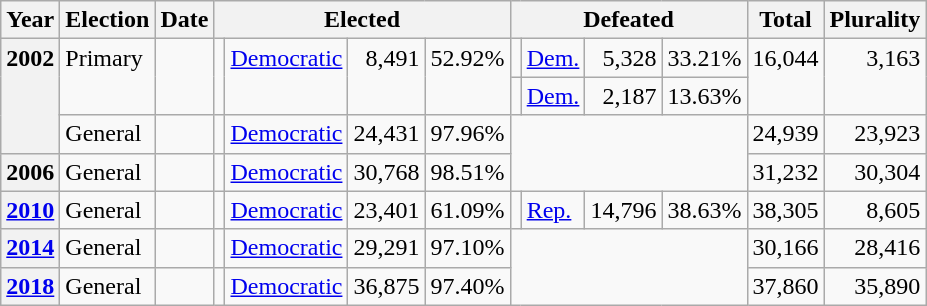<table class=wikitable>
<tr>
<th>Year</th>
<th>Election</th>
<th>Date</th>
<th ! colspan="4">Elected</th>
<th ! colspan="4">Defeated</th>
<th>Total</th>
<th>Plurality</th>
</tr>
<tr>
<th rowspan="3" valign="top">2002</th>
<td rowspan="2" valign="top">Primary</td>
<td rowspan="2" valign="top"></td>
<td rowspan="2" valign="top"></td>
<td rowspan="2" valign="top" ><a href='#'>Democratic</a></td>
<td rowspan="2" valign="top" align="right">8,491</td>
<td rowspan="2" valign="top" align="right">52.92%</td>
<td valign="top"></td>
<td><a href='#'>Dem.</a></td>
<td valign="top" align="right">5,328</td>
<td valign="top" align="right">33.21%</td>
<td rowspan="2" valign="top" align="right">16,044</td>
<td rowspan="2" valign="top" align="right">3,163</td>
</tr>
<tr>
<td valign="top"></td>
<td><a href='#'>Dem.</a></td>
<td valign="top" align="right">2,187</td>
<td valign="top" align="right">13.63%</td>
</tr>
<tr>
<td valign="top">General</td>
<td valign="top"></td>
<td valign="top"></td>
<td valign="top" ><a href='#'>Democratic</a></td>
<td valign="top" align="right">24,431</td>
<td valign="top" align="right">97.96%</td>
<td valign="top" colspan="4" rowspan="2"></td>
<td valign="top" align="right">24,939</td>
<td valign="top" align="right">23,923</td>
</tr>
<tr>
<th valign="top">2006</th>
<td valign="top">General</td>
<td valign="top"></td>
<td valign="top"></td>
<td valign="top" ><a href='#'>Democratic</a></td>
<td valign="top" align="right">30,768</td>
<td valign="top" align="right">98.51%</td>
<td valign="top" align="right">31,232</td>
<td valign="top" align="right">30,304</td>
</tr>
<tr>
<th valign="top"><a href='#'>2010</a></th>
<td valign="top">General</td>
<td valign="top"></td>
<td valign="top"></td>
<td valign="top" ><a href='#'>Democratic</a></td>
<td valign="top" align="right">23,401</td>
<td valign="top" align="right">61.09%</td>
<td valign="top"></td>
<td valign="top" ><a href='#'>Rep.</a></td>
<td valign="top" align="right">14,796</td>
<td valign="top" align="right">38.63%</td>
<td valign="top" align="right">38,305</td>
<td valign="top" align="right">8,605</td>
</tr>
<tr>
<th valign="top"><a href='#'>2014</a></th>
<td valign="top">General</td>
<td valign="top"></td>
<td valign="top"></td>
<td valign="top" ><a href='#'>Democratic</a></td>
<td valign="top" align="right">29,291</td>
<td valign="top" align="right">97.10%</td>
<td valign="top" colspan="4" rowspan="2"></td>
<td valign="top" align="right">30,166</td>
<td valign="top" align="right">28,416</td>
</tr>
<tr>
<th valign="top"><a href='#'>2018</a></th>
<td valign="top">General</td>
<td valign="top"></td>
<td valign="top"></td>
<td valign="top" ><a href='#'>Democratic</a></td>
<td valign="top" align="right">36,875</td>
<td valign="top" align="right">97.40%</td>
<td valign="top" align="right">37,860</td>
<td valign="top" align="right">35,890</td>
</tr>
</table>
